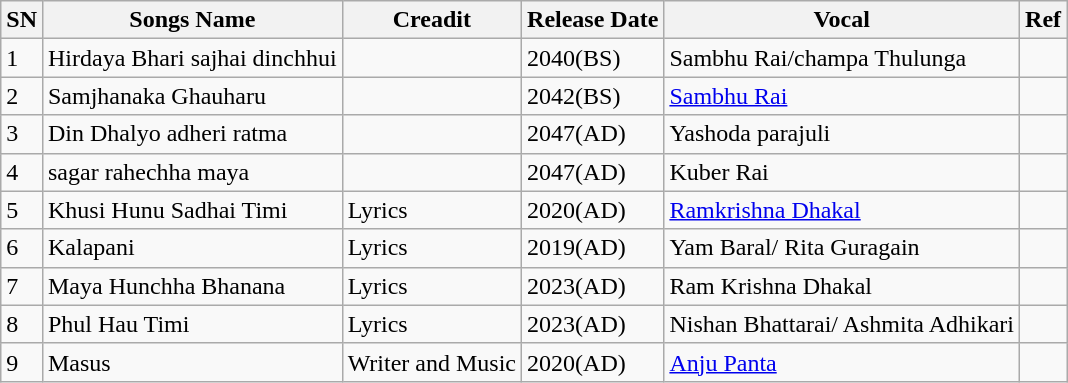<table class="wikitable sortable">
<tr>
<th>SN</th>
<th>Songs Name</th>
<th>Creadit</th>
<th>Release Date</th>
<th>Vocal</th>
<th>Ref</th>
</tr>
<tr>
<td>1</td>
<td>Hirdaya Bhari sajhai dinchhui</td>
<td></td>
<td>2040(BS)</td>
<td>Sambhu Rai/champa Thulunga</td>
<td></td>
</tr>
<tr>
<td>2</td>
<td>Samjhanaka Ghauharu</td>
<td></td>
<td>2042(BS)</td>
<td><a href='#'>Sambhu Rai</a></td>
<td></td>
</tr>
<tr>
<td>3</td>
<td>Din Dhalyo adheri ratma</td>
<td></td>
<td>2047(AD)</td>
<td>Yashoda parajuli</td>
<td></td>
</tr>
<tr>
<td>4</td>
<td>sagar rahechha maya</td>
<td></td>
<td>2047(AD)</td>
<td>Kuber Rai</td>
<td></td>
</tr>
<tr>
<td>5</td>
<td>Khusi Hunu Sadhai Timi</td>
<td>Lyrics</td>
<td>2020(AD)</td>
<td><a href='#'>Ramkrishna Dhakal</a></td>
<td></td>
</tr>
<tr>
<td>6</td>
<td>Kalapani</td>
<td>Lyrics</td>
<td>2019(AD)</td>
<td>Yam Baral/ Rita Guragain</td>
<td></td>
</tr>
<tr>
<td>7</td>
<td>Maya Hunchha Bhanana</td>
<td>Lyrics</td>
<td>2023(AD)</td>
<td>Ram Krishna Dhakal</td>
<td></td>
</tr>
<tr>
<td>8</td>
<td>Phul Hau Timi</td>
<td>Lyrics</td>
<td>2023(AD)</td>
<td>Nishan Bhattarai/ Ashmita Adhikari</td>
<td></td>
</tr>
<tr>
<td>9</td>
<td>Masus</td>
<td>Writer and Music</td>
<td>2020(AD)</td>
<td><a href='#'>Anju Panta</a></td>
<td></td>
</tr>
</table>
